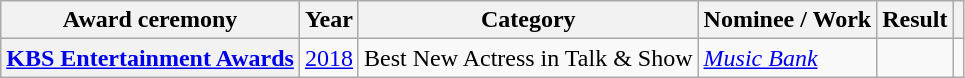<table class="wikitable plainrowheaders sortable">
<tr>
<th scope="col">Award ceremony</th>
<th scope="col">Year</th>
<th scope="col">Category</th>
<th scope="col">Nominee / Work</th>
<th scope="col">Result</th>
<th scope="col" class="unsortable"></th>
</tr>
<tr>
<th scope="row"><a href='#'>KBS Entertainment Awards</a></th>
<td style="text-align:center"><a href='#'>2018</a></td>
<td>Best New Actress in Talk & Show</td>
<td><em><a href='#'>Music Bank</a></em></td>
<td></td>
<td style="text-align:center"></td>
</tr>
</table>
